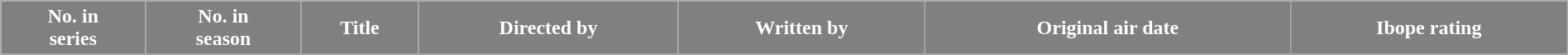<table class="wikitable plainrowheaders" style="width:100%;">
<tr style="color:white">
<th style="background: #808080; text-align: center;">No. in<br>series</th>
<th style="background: #808080; text-align: center;">No. in<br>season</th>
<th style="background: #808080; text-align: center;">Title</th>
<th style="background: #808080; text-align: center;">Directed by</th>
<th style="background: #808080; text-align: center;">Written by</th>
<th style="background: #808080; text-align: center;">Original air date</th>
<th style="background: #808080; text-align: center;">Ibope rating</th>
</tr>
<tr>
</tr>
</table>
